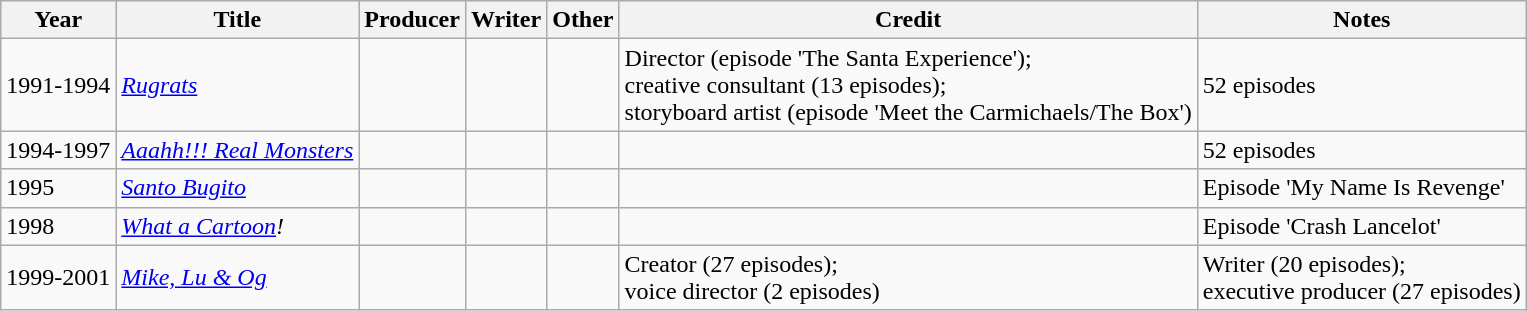<table class="wikitable sortable">
<tr>
<th>Year</th>
<th>Title</th>
<th>Producer</th>
<th>Writer</th>
<th>Other</th>
<th>Credit</th>
<th>Notes</th>
</tr>
<tr>
<td>1991-1994</td>
<td><em><a href='#'>Rugrats</a></em></td>
<td></td>
<td></td>
<td></td>
<td>Director (episode 'The Santa Experience');<br>creative consultant (13 episodes);<br>storyboard artist (episode 'Meet the Carmichaels/The Box')</td>
<td>52 episodes</td>
</tr>
<tr>
<td>1994-1997</td>
<td><em><a href='#'>Aaahh!!! Real Monsters</a></em></td>
<td></td>
<td></td>
<td></td>
<td></td>
<td>52 episodes</td>
</tr>
<tr>
<td>1995</td>
<td><em><a href='#'>Santo Bugito</a></em></td>
<td></td>
<td></td>
<td></td>
<td></td>
<td>Episode 'My Name Is Revenge'</td>
</tr>
<tr>
<td>1998</td>
<td><em><a href='#'>What a Cartoon</a>!</em></td>
<td></td>
<td></td>
<td></td>
<td></td>
<td>Episode 'Crash Lancelot'</td>
</tr>
<tr>
<td>1999-2001</td>
<td><em><a href='#'>Mike, Lu & Og</a></em></td>
<td></td>
<td></td>
<td></td>
<td>Creator (27 episodes);<br>voice director (2 episodes)</td>
<td>Writer (20 episodes);<br>executive producer (27 episodes)</td>
</tr>
</table>
